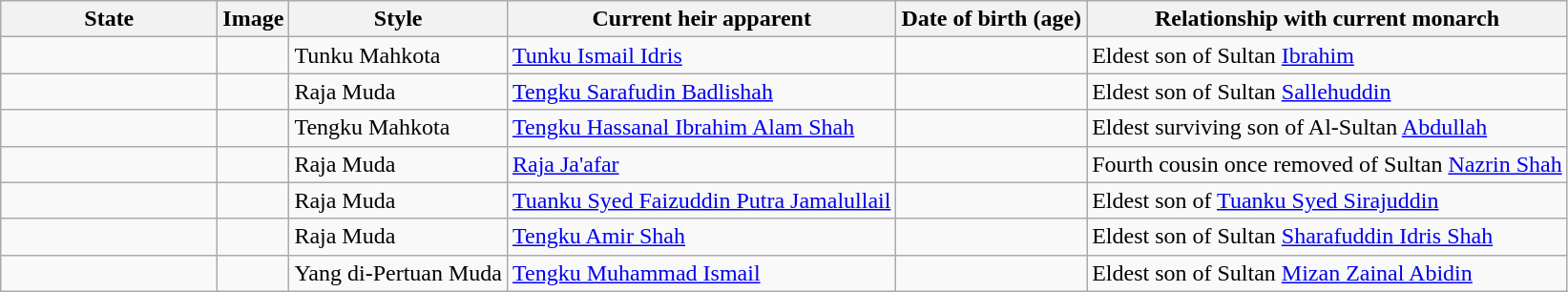<table class="wikitable sortable">
<tr>
<th style="width:9em">State</th>
<th class="unsortable">Image</th>
<th>Style</th>
<th>Current heir apparent</th>
<th>Date of birth (age)</th>
<th>Relationship with current monarch</th>
</tr>
<tr>
<td></td>
<td></td>
<td>Tunku Mahkota</td>
<td><a href='#'>Tunku Ismail Idris</a></td>
<td></td>
<td>Eldest son of Sultan <a href='#'>Ibrahim</a></td>
</tr>
<tr>
<td></td>
<td></td>
<td>Raja Muda</td>
<td><a href='#'>Tengku Sarafudin Badlishah</a></td>
<td></td>
<td>Eldest son of Sultan <a href='#'>Sallehuddin</a></td>
</tr>
<tr>
<td></td>
<td></td>
<td>Tengku Mahkota</td>
<td><a href='#'>Tengku Hassanal Ibrahim Alam Shah</a></td>
<td></td>
<td>Eldest surviving son of Al-Sultan <a href='#'>Abdullah</a></td>
</tr>
<tr>
<td></td>
<td></td>
<td>Raja Muda</td>
<td><a href='#'>Raja Ja'afar</a></td>
<td></td>
<td>Fourth cousin once removed of Sultan <a href='#'>Nazrin Shah</a></td>
</tr>
<tr>
<td></td>
<td></td>
<td>Raja Muda</td>
<td><a href='#'>Tuanku Syed Faizuddin Putra Jamalullail</a></td>
<td></td>
<td>Eldest son of <a href='#'>Tuanku Syed Sirajuddin</a></td>
</tr>
<tr>
<td></td>
<td></td>
<td>Raja Muda</td>
<td><a href='#'>Tengku Amir Shah</a></td>
<td></td>
<td>Eldest son of Sultan <a href='#'>Sharafuddin Idris Shah</a></td>
</tr>
<tr>
<td></td>
<td></td>
<td>Yang di-Pertuan Muda</td>
<td><a href='#'>Tengku Muhammad Ismail</a></td>
<td></td>
<td>Eldest son of Sultan <a href='#'>Mizan Zainal Abidin</a></td>
</tr>
</table>
